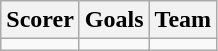<table class=wikitable>
<tr>
<th>Scorer</th>
<th>Goals</th>
<th>Team</th>
</tr>
<tr>
<td></td>
<td></td>
<td></td>
</tr>
</table>
